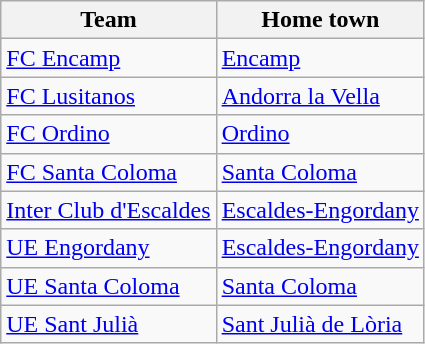<table class="wikitable sortable">
<tr>
<th>Team</th>
<th>Home town</th>
</tr>
<tr>
<td><a href='#'>FC Encamp</a></td>
<td><a href='#'>Encamp</a></td>
</tr>
<tr>
<td><a href='#'>FC Lusitanos</a></td>
<td><a href='#'>Andorra la Vella</a></td>
</tr>
<tr>
<td><a href='#'>FC Ordino</a></td>
<td><a href='#'>Ordino</a></td>
</tr>
<tr>
<td><a href='#'>FC Santa Coloma</a></td>
<td><a href='#'>Santa Coloma</a></td>
</tr>
<tr>
<td><a href='#'>Inter Club d'Escaldes</a></td>
<td><a href='#'>Escaldes-Engordany</a></td>
</tr>
<tr>
<td><a href='#'>UE Engordany</a></td>
<td><a href='#'>Escaldes-Engordany</a></td>
</tr>
<tr>
<td><a href='#'>UE Santa Coloma</a></td>
<td><a href='#'>Santa Coloma</a></td>
</tr>
<tr>
<td><a href='#'>UE Sant Julià</a></td>
<td><a href='#'>Sant Julià de Lòria</a></td>
</tr>
</table>
